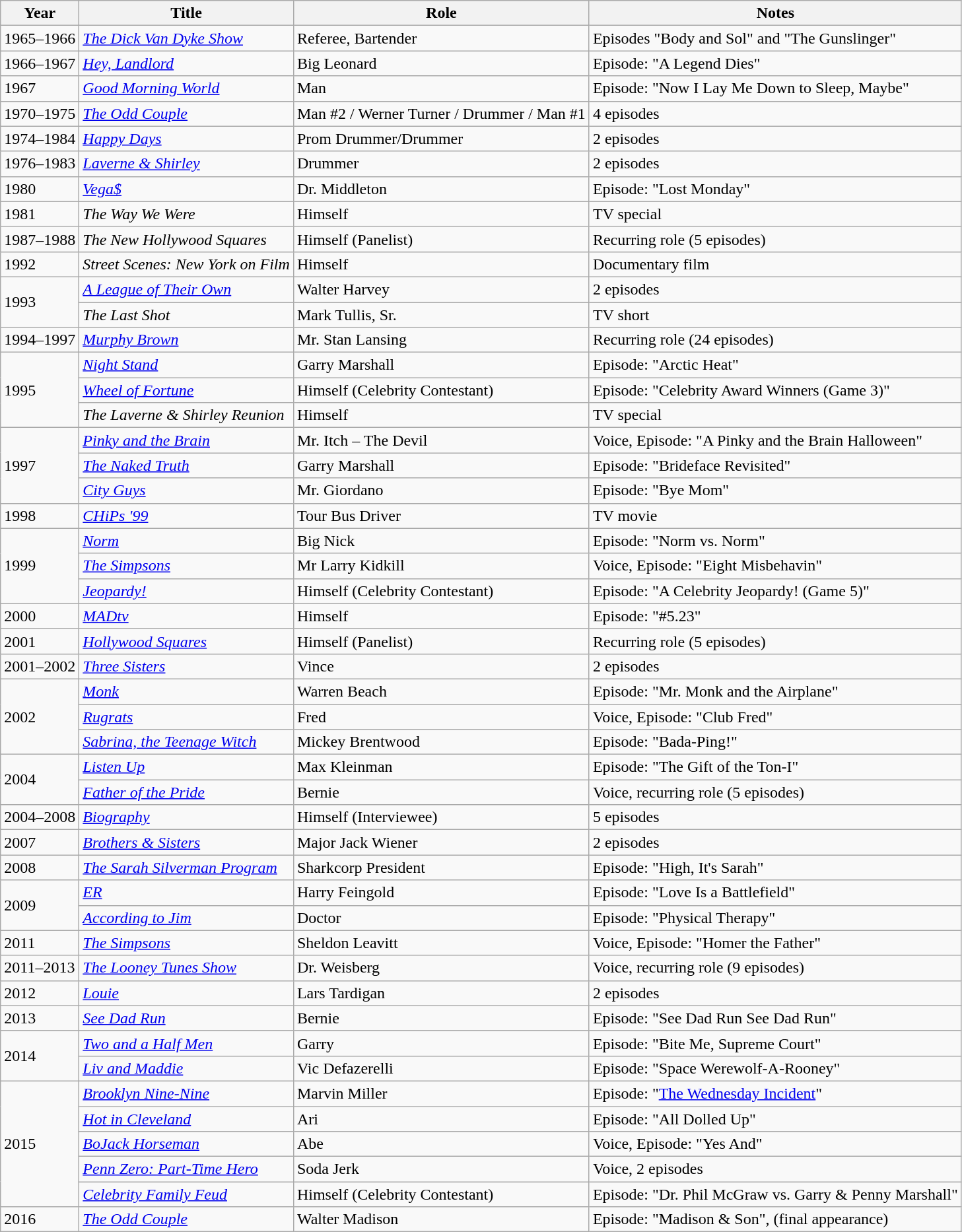<table class="wikitable sortable">
<tr>
<th>Year</th>
<th>Title</th>
<th>Role</th>
<th>Notes</th>
</tr>
<tr>
<td>1965–1966</td>
<td><em><a href='#'>The Dick Van Dyke Show</a></em></td>
<td>Referee, Bartender</td>
<td>Episodes "Body and Sol" and "The Gunslinger"</td>
</tr>
<tr>
<td>1966–1967</td>
<td><em><a href='#'>Hey, Landlord</a></em></td>
<td>Big Leonard</td>
<td>Episode: "A Legend Dies"</td>
</tr>
<tr>
<td>1967</td>
<td><em><a href='#'>Good Morning World</a></em></td>
<td>Man</td>
<td>Episode: "Now I Lay Me Down to Sleep, Maybe"</td>
</tr>
<tr>
<td>1970–1975</td>
<td><em><a href='#'>The Odd Couple</a></em></td>
<td>Man #2 / Werner Turner / Drummer / Man #1</td>
<td>4 episodes</td>
</tr>
<tr>
<td>1974–1984</td>
<td><em><a href='#'>Happy Days</a></em></td>
<td>Prom Drummer/Drummer</td>
<td>2 episodes</td>
</tr>
<tr>
<td>1976–1983</td>
<td><em><a href='#'>Laverne & Shirley</a></em></td>
<td>Drummer</td>
<td>2 episodes</td>
</tr>
<tr>
<td>1980</td>
<td><em><a href='#'>Vega$</a></em></td>
<td>Dr. Middleton</td>
<td>Episode: "Lost Monday"</td>
</tr>
<tr>
<td>1981</td>
<td><em>The Way We Were</em></td>
<td>Himself</td>
<td>TV special</td>
</tr>
<tr>
<td>1987–1988</td>
<td><em>The New Hollywood Squares</em></td>
<td>Himself (Panelist)</td>
<td>Recurring role (5 episodes)</td>
</tr>
<tr>
<td>1992</td>
<td><em>Street Scenes: New York on Film</em></td>
<td>Himself</td>
<td>Documentary film</td>
</tr>
<tr>
<td rowspan=2>1993</td>
<td><em><a href='#'>A League of Their Own</a></em></td>
<td>Walter Harvey</td>
<td>2 episodes</td>
</tr>
<tr>
<td><em>The Last Shot</em></td>
<td>Mark Tullis, Sr.</td>
<td>TV short</td>
</tr>
<tr>
<td>1994–1997</td>
<td><em><a href='#'>Murphy Brown</a></em></td>
<td>Mr. Stan Lansing</td>
<td>Recurring role (24 episodes)</td>
</tr>
<tr>
<td rowspan=3>1995</td>
<td><em><a href='#'>Night Stand</a></em></td>
<td>Garry Marshall</td>
<td>Episode: "Arctic Heat"</td>
</tr>
<tr>
<td><em><a href='#'>Wheel of Fortune</a></em></td>
<td>Himself (Celebrity Contestant)</td>
<td>Episode: "Celebrity Award Winners (Game 3)"</td>
</tr>
<tr>
<td><em>The Laverne & Shirley Reunion</em></td>
<td>Himself</td>
<td>TV special</td>
</tr>
<tr>
<td rowspan=3>1997</td>
<td><em><a href='#'>Pinky and the Brain</a></em></td>
<td>Mr. Itch – The Devil</td>
<td>Voice, Episode: "A Pinky and the Brain Halloween"</td>
</tr>
<tr>
<td><em><a href='#'>The Naked Truth</a></em></td>
<td>Garry Marshall</td>
<td>Episode: "Brideface Revisited"</td>
</tr>
<tr>
<td><em><a href='#'>City Guys</a></em></td>
<td>Mr. Giordano</td>
<td>Episode: "Bye Mom"</td>
</tr>
<tr>
<td>1998</td>
<td><em><a href='#'>CHiPs '99</a></em></td>
<td>Tour Bus Driver</td>
<td>TV movie</td>
</tr>
<tr>
<td rowspan=3>1999</td>
<td><em><a href='#'>Norm</a></em></td>
<td>Big Nick</td>
<td>Episode: "Norm vs. Norm"</td>
</tr>
<tr>
<td><em><a href='#'>The Simpsons</a></em></td>
<td>Mr Larry Kidkill</td>
<td>Voice, Episode: "Eight Misbehavin"</td>
</tr>
<tr>
<td><em><a href='#'>Jeopardy!</a></em></td>
<td>Himself (Celebrity Contestant)</td>
<td>Episode: "A Celebrity Jeopardy! (Game 5)"</td>
</tr>
<tr>
<td>2000</td>
<td><em><a href='#'>MADtv</a></em></td>
<td>Himself</td>
<td>Episode: "#5.23"</td>
</tr>
<tr>
<td>2001</td>
<td><em><a href='#'>Hollywood Squares</a></em></td>
<td>Himself (Panelist)</td>
<td>Recurring role (5 episodes)</td>
</tr>
<tr>
<td>2001–2002</td>
<td><em><a href='#'>Three Sisters</a></em></td>
<td>Vince</td>
<td>2 episodes</td>
</tr>
<tr>
<td rowspan=3>2002</td>
<td><em><a href='#'>Monk</a></em></td>
<td>Warren Beach</td>
<td>Episode: "Mr. Monk and the Airplane"</td>
</tr>
<tr>
<td><em><a href='#'>Rugrats</a></em></td>
<td>Fred</td>
<td>Voice, Episode: "Club Fred"</td>
</tr>
<tr>
<td><em><a href='#'>Sabrina, the Teenage Witch</a></em></td>
<td>Mickey Brentwood</td>
<td>Episode: "Bada-Ping!"</td>
</tr>
<tr>
<td rowspan=2>2004</td>
<td><em><a href='#'>Listen Up</a></em></td>
<td>Max Kleinman</td>
<td>Episode: "The Gift of the Ton-I"</td>
</tr>
<tr>
<td><em><a href='#'>Father of the Pride</a></em></td>
<td>Bernie</td>
<td>Voice, recurring role (5 episodes)</td>
</tr>
<tr>
<td>2004–2008</td>
<td><em><a href='#'>Biography</a></em></td>
<td>Himself (Interviewee)</td>
<td>5 episodes</td>
</tr>
<tr>
<td>2007</td>
<td><em><a href='#'>Brothers & Sisters</a></em></td>
<td>Major Jack Wiener</td>
<td>2 episodes</td>
</tr>
<tr>
<td>2008</td>
<td><em><a href='#'>The Sarah Silverman Program</a></em></td>
<td>Sharkcorp President</td>
<td>Episode: "High, It's Sarah"</td>
</tr>
<tr>
<td rowspan=2>2009</td>
<td><em><a href='#'>ER</a></em></td>
<td>Harry Feingold</td>
<td>Episode: "Love Is a Battlefield"</td>
</tr>
<tr>
<td><em><a href='#'>According to Jim</a></em></td>
<td>Doctor</td>
<td>Episode: "Physical Therapy"</td>
</tr>
<tr>
<td>2011</td>
<td><em><a href='#'>The Simpsons</a></em></td>
<td>Sheldon Leavitt</td>
<td>Voice, Episode: "Homer the Father"</td>
</tr>
<tr>
<td>2011–2013</td>
<td><em><a href='#'>The Looney Tunes Show</a></em></td>
<td>Dr. Weisberg</td>
<td>Voice, recurring role (9 episodes)</td>
</tr>
<tr>
<td>2012</td>
<td><em><a href='#'>Louie</a></em></td>
<td>Lars Tardigan</td>
<td>2 episodes</td>
</tr>
<tr>
<td>2013</td>
<td><em><a href='#'>See Dad Run</a></em></td>
<td>Bernie</td>
<td>Episode: "See Dad Run See Dad Run"</td>
</tr>
<tr>
<td rowspan=2>2014</td>
<td><em><a href='#'>Two and a Half Men</a></em></td>
<td>Garry</td>
<td>Episode: "Bite Me, Supreme Court"</td>
</tr>
<tr>
<td><em><a href='#'>Liv and Maddie</a></em></td>
<td>Vic Defazerelli</td>
<td>Episode: "Space Werewolf-A-Rooney"</td>
</tr>
<tr>
<td rowspan=5>2015</td>
<td><em><a href='#'>Brooklyn Nine-Nine</a></em></td>
<td>Marvin Miller</td>
<td>Episode: "<a href='#'>The Wednesday Incident</a>"</td>
</tr>
<tr>
<td><em><a href='#'>Hot in Cleveland</a></em></td>
<td>Ari</td>
<td>Episode: "All Dolled Up"</td>
</tr>
<tr>
<td><em><a href='#'>BoJack Horseman</a></em></td>
<td>Abe</td>
<td>Voice, Episode: "Yes And"</td>
</tr>
<tr>
<td><em><a href='#'>Penn Zero: Part-Time Hero</a></em></td>
<td>Soda Jerk</td>
<td>Voice, 2 episodes</td>
</tr>
<tr>
<td><em><a href='#'>Celebrity Family Feud</a></em></td>
<td>Himself (Celebrity Contestant)</td>
<td>Episode: "Dr. Phil McGraw vs. Garry & Penny Marshall"</td>
</tr>
<tr>
<td>2016</td>
<td><em><a href='#'>The Odd Couple</a></em></td>
<td>Walter Madison</td>
<td>Episode: "Madison & Son", (final appearance)</td>
</tr>
</table>
